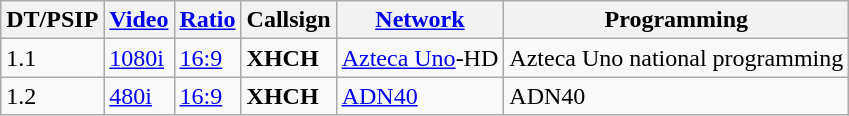<table class="wikitable sortable">
<tr>
<th>DT/PSIP</th>
<th><a href='#'>Video</a></th>
<th><a href='#'>Ratio</a></th>
<th>Callsign</th>
<th><a href='#'>Network</a></th>
<th>Programming</th>
</tr>
<tr>
<td>1.1</td>
<td><a href='#'>1080i</a></td>
<td><a href='#'>16:9</a></td>
<td><strong>XHCH</strong></td>
<td><a href='#'>Azteca Uno</a>-HD</td>
<td>Azteca Uno national programming</td>
</tr>
<tr>
<td>1.2</td>
<td><a href='#'>480i</a></td>
<td><a href='#'>16:9</a></td>
<td><strong>XHCH</strong></td>
<td><a href='#'>ADN40</a></td>
<td>ADN40</td>
</tr>
</table>
